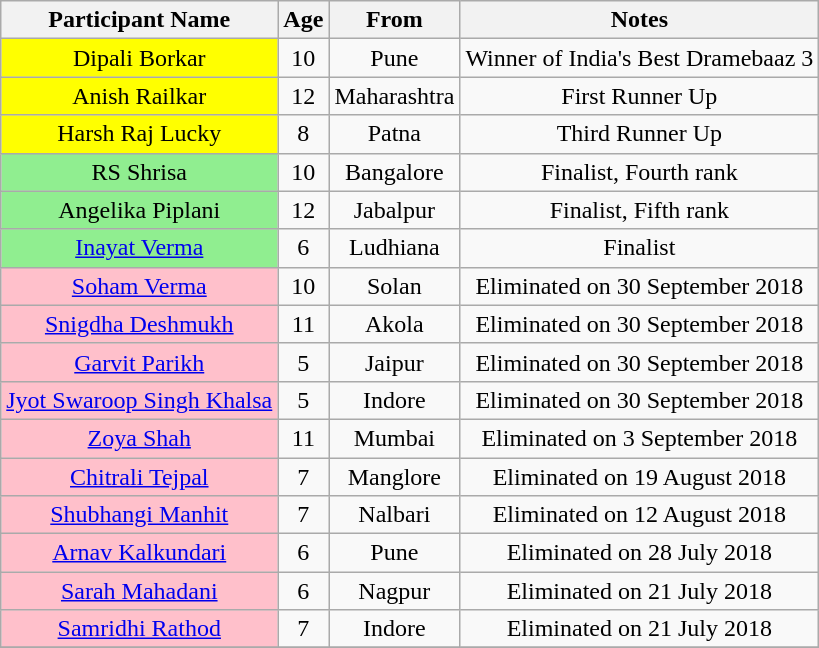<table class="wikitable">
<tr>
<th>Participant Name</th>
<th>Age</th>
<th>From</th>
<th>Notes</th>
</tr>
<tr>
<td align="center" style="background:yellow ;">Dipali Borkar</td>
<td align="center">10</td>
<td align="center">Pune</td>
<td align="center">Winner of India's Best Dramebaaz 3</td>
</tr>
<tr>
<td align="center" style="background:yellow;">Anish Railkar</td>
<td align="center">12</td>
<td align="center">Maharashtra</td>
<td align="center">First Runner Up</td>
</tr>
<tr>
<td align="center" style="background:yellow;">Harsh Raj Lucky</td>
<td align="center">8</td>
<td align="center">Patna</td>
<td align="center">Third Runner Up</td>
</tr>
<tr>
<td align="center" style="background:lightgreen;">RS Shrisa</td>
<td align="center">10</td>
<td align="center">Bangalore</td>
<td align="center">Finalist, Fourth rank</td>
</tr>
<tr>
<td align="center" style="background:lightgreen;">Angelika Piplani</td>
<td align="center">12</td>
<td align="center">Jabalpur</td>
<td align="center">Finalist, Fifth rank</td>
</tr>
<tr>
<td align="center" style="background:lightgreen;"><a href='#'>Inayat Verma</a></td>
<td align="center">6</td>
<td align="center">Ludhiana</td>
<td align="center">Finalist</td>
</tr>
<tr>
<td align="center" style="background:pink;"><a href='#'>Soham Verma</a></td>
<td align="center">10</td>
<td align="center">Solan</td>
<td align="center">Eliminated on 30 September 2018</td>
</tr>
<tr>
<td align="center" style="background:pink ;"><a href='#'>Snigdha Deshmukh</a></td>
<td align="center">11</td>
<td align="center">Akola</td>
<td align="center">Eliminated on 30 September 2018</td>
</tr>
<tr>
<td align="center" style="background:pink;"><a href='#'>Garvit Parikh</a></td>
<td align="center">5</td>
<td align="center">Jaipur</td>
<td align="center">Eliminated on 30 September 2018</td>
</tr>
<tr>
<td align="center" style="background:pink;"><a href='#'>Jyot Swaroop Singh Khalsa</a></td>
<td align="center">5</td>
<td align="center">Indore</td>
<td align="center">Eliminated on 30 September 2018</td>
</tr>
<tr>
<td align="center" style="background:pink;"><a href='#'>Zoya Shah</a></td>
<td align="center">11</td>
<td align="center">Mumbai</td>
<td align="center">Eliminated on 3  September 2018</td>
</tr>
<tr>
<td align="center" style="background:pink;"><a href='#'>Chitrali Tejpal</a></td>
<td align="center">7</td>
<td align="center">Manglore</td>
<td align="center">Eliminated on 19 August 2018</td>
</tr>
<tr>
<td align="center" style="background:pink;"><a href='#'>Shubhangi Manhit</a></td>
<td align="center">7</td>
<td align="center">Nalbari</td>
<td align="center">Eliminated on 12 August 2018</td>
</tr>
<tr>
<td align="center" style="background:pink;"><a href='#'>Arnav Kalkundari</a></td>
<td align="center">6</td>
<td align="center">Pune</td>
<td align="center">Eliminated on 28 July 2018</td>
</tr>
<tr>
<td align="center" style="background:pink;"><a href='#'>Sarah Mahadani</a></td>
<td align="center">6</td>
<td align="center">Nagpur</td>
<td align="center">Eliminated on 21 July 2018</td>
</tr>
<tr>
<td align="center" style="background:pink;"><a href='#'>Samridhi Rathod</a></td>
<td align="center">7</td>
<td align="center">Indore</td>
<td align="center">Eliminated on 21 July 2018</td>
</tr>
<tr>
</tr>
</table>
